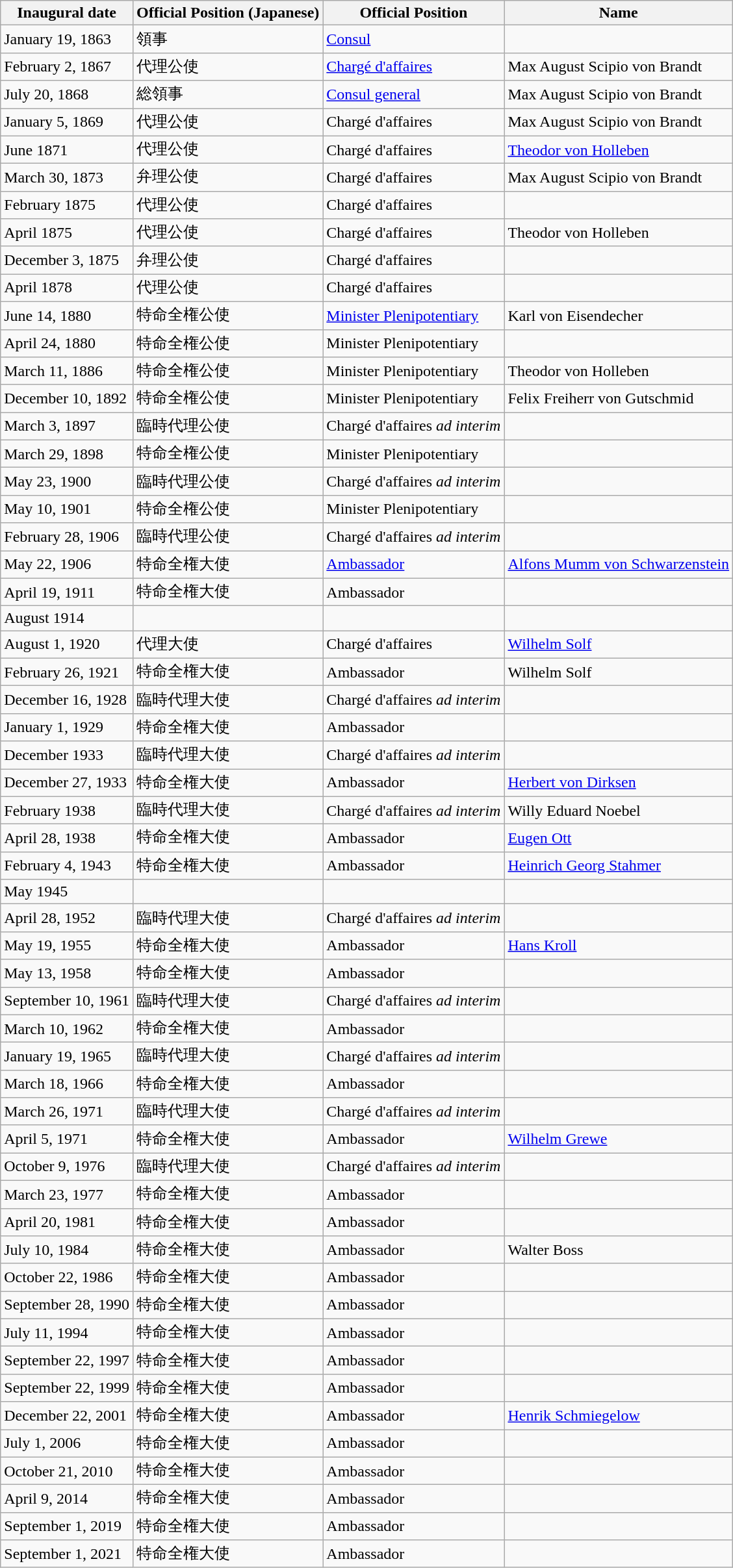<table class="wikitable">
<tr>
<th>Inaugural date</th>
<th>Official Position (Japanese)</th>
<th>Official Position</th>
<th>Name</th>
</tr>
<tr>
<td>January 19, 1863</td>
<td>領事</td>
<td><a href='#'>Consul</a></td>
<td></td>
</tr>
<tr>
<td>February 2, 1867</td>
<td>代理公使</td>
<td><a href='#'>Chargé d'affaires</a></td>
<td>Max August Scipio von Brandt</td>
</tr>
<tr>
<td>July 20, 1868</td>
<td>総領事</td>
<td><a href='#'>Consul general</a></td>
<td>Max August Scipio von Brandt</td>
</tr>
<tr>
<td>January 5, 1869</td>
<td>代理公使</td>
<td>Chargé d'affaires</td>
<td>Max August Scipio von Brandt</td>
</tr>
<tr>
<td>June 1871</td>
<td>代理公使</td>
<td>Chargé d'affaires</td>
<td><a href='#'>Theodor von Holleben</a></td>
</tr>
<tr>
<td>March 30, 1873</td>
<td>弁理公使</td>
<td>Chargé d'affaires</td>
<td>Max August Scipio von Brandt</td>
</tr>
<tr>
<td>February 1875</td>
<td>代理公使</td>
<td>Chargé d'affaires</td>
<td></td>
</tr>
<tr>
<td>April 1875</td>
<td>代理公使</td>
<td>Chargé d'affaires</td>
<td>Theodor von Holleben</td>
</tr>
<tr>
<td>December 3, 1875</td>
<td>弁理公使</td>
<td>Chargé d'affaires</td>
<td></td>
</tr>
<tr>
<td>April 1878</td>
<td>代理公使</td>
<td>Chargé d'affaires</td>
<td></td>
</tr>
<tr>
<td>June 14, 1880</td>
<td>特命全権公使</td>
<td><a href='#'>Minister Plenipotentiary</a></td>
<td>Karl von Eisendecher</td>
</tr>
<tr>
<td>April 24, 1880</td>
<td>特命全権公使</td>
<td>Minister Plenipotentiary</td>
<td></td>
</tr>
<tr>
<td>March 11, 1886</td>
<td>特命全権公使</td>
<td>Minister Plenipotentiary</td>
<td>Theodor von Holleben</td>
</tr>
<tr>
<td>December 10, 1892</td>
<td>特命全権公使</td>
<td>Minister Plenipotentiary</td>
<td>Felix Freiherr von Gutschmid</td>
</tr>
<tr>
<td>March 3, 1897</td>
<td>臨時代理公使</td>
<td>Chargé d'affaires <em>ad interim</em></td>
<td></td>
</tr>
<tr>
<td>March 29, 1898</td>
<td>特命全権公使</td>
<td>Minister Plenipotentiary</td>
<td></td>
</tr>
<tr>
<td>May 23, 1900</td>
<td>臨時代理公使</td>
<td>Chargé d'affaires <em>ad interim</em></td>
<td></td>
</tr>
<tr>
<td>May 10, 1901</td>
<td>特命全権公使</td>
<td>Minister Plenipotentiary</td>
<td></td>
</tr>
<tr>
<td>February 28, 1906</td>
<td>臨時代理公使</td>
<td>Chargé d'affaires <em>ad interim</em></td>
<td></td>
</tr>
<tr>
<td>May 22, 1906</td>
<td>特命全権大使</td>
<td><a href='#'>Ambassador</a></td>
<td><a href='#'>Alfons Mumm von Schwarzenstein</a></td>
</tr>
<tr>
<td>April 19, 1911</td>
<td>特命全権大使</td>
<td>Ambassador</td>
<td></td>
</tr>
<tr>
<td>August 1914</td>
<td> </td>
<td> </td>
<td> </td>
</tr>
<tr>
<td>August 1, 1920</td>
<td>代理大使</td>
<td>Chargé d'affaires</td>
<td><a href='#'>Wilhelm Solf</a></td>
</tr>
<tr>
<td>February 26, 1921</td>
<td>特命全権大使</td>
<td>Ambassador</td>
<td>Wilhelm Solf</td>
</tr>
<tr>
<td>December 16, 1928</td>
<td>臨時代理大使</td>
<td>Chargé d'affaires <em>ad interim</em></td>
<td></td>
</tr>
<tr>
<td>January 1, 1929</td>
<td>特命全権大使</td>
<td>Ambassador</td>
<td></td>
</tr>
<tr>
<td>December 1933</td>
<td>臨時代理大使</td>
<td>Chargé d'affaires <em>ad interim</em></td>
<td></td>
</tr>
<tr>
<td>December 27, 1933</td>
<td>特命全権大使</td>
<td>Ambassador</td>
<td><a href='#'>Herbert von Dirksen</a></td>
</tr>
<tr>
<td>February 1938</td>
<td>臨時代理大使</td>
<td>Chargé d'affaires <em>ad interim</em></td>
<td>Willy Eduard Noebel</td>
</tr>
<tr>
<td>April 28, 1938</td>
<td>特命全権大使</td>
<td>Ambassador</td>
<td><a href='#'>Eugen Ott</a></td>
</tr>
<tr>
<td>February 4, 1943</td>
<td>特命全権大使</td>
<td>Ambassador</td>
<td><a href='#'>Heinrich Georg Stahmer</a></td>
</tr>
<tr>
<td>May 1945</td>
<td> </td>
<td> </td>
<td> </td>
</tr>
<tr>
<td>April 28, 1952</td>
<td>臨時代理大使</td>
<td>Chargé d'affaires <em>ad interim</em></td>
<td></td>
</tr>
<tr>
<td>May 19, 1955</td>
<td>特命全権大使</td>
<td>Ambassador</td>
<td><a href='#'>Hans Kroll</a></td>
</tr>
<tr>
<td>May 13, 1958</td>
<td>特命全権大使</td>
<td>Ambassador</td>
<td></td>
</tr>
<tr>
<td>September 10, 1961</td>
<td>臨時代理大使</td>
<td>Chargé d'affaires <em>ad interim</em></td>
<td></td>
</tr>
<tr>
<td>March 10, 1962</td>
<td>特命全権大使</td>
<td>Ambassador</td>
<td></td>
</tr>
<tr>
<td>January 19, 1965</td>
<td>臨時代理大使</td>
<td>Chargé d'affaires <em>ad interim</em></td>
<td></td>
</tr>
<tr>
<td>March 18, 1966</td>
<td>特命全権大使</td>
<td>Ambassador</td>
<td></td>
</tr>
<tr>
<td>March 26, 1971</td>
<td>臨時代理大使</td>
<td>Chargé d'affaires <em>ad interim</em></td>
<td></td>
</tr>
<tr>
<td>April 5, 1971</td>
<td>特命全権大使</td>
<td>Ambassador</td>
<td><a href='#'>Wilhelm Grewe</a></td>
</tr>
<tr>
<td>October 9, 1976</td>
<td>臨時代理大使</td>
<td>Chargé d'affaires <em>ad interim</em></td>
<td></td>
</tr>
<tr>
<td>March 23, 1977</td>
<td>特命全権大使</td>
<td>Ambassador</td>
<td></td>
</tr>
<tr>
<td>April 20, 1981</td>
<td>特命全権大使</td>
<td>Ambassador</td>
<td></td>
</tr>
<tr>
<td>July 10, 1984</td>
<td>特命全権大使</td>
<td>Ambassador</td>
<td>Walter Boss</td>
</tr>
<tr>
<td>October 22, 1986</td>
<td>特命全権大使</td>
<td>Ambassador</td>
<td></td>
</tr>
<tr>
<td>September 28, 1990</td>
<td>特命全権大使</td>
<td>Ambassador</td>
<td></td>
</tr>
<tr>
<td>July 11, 1994</td>
<td>特命全権大使</td>
<td>Ambassador</td>
<td></td>
</tr>
<tr>
<td>September 22, 1997</td>
<td>特命全権大使</td>
<td>Ambassador</td>
<td></td>
</tr>
<tr>
<td>September 22, 1999</td>
<td>特命全権大使</td>
<td>Ambassador</td>
<td></td>
</tr>
<tr>
<td>December 22, 2001</td>
<td>特命全権大使</td>
<td>Ambassador</td>
<td><a href='#'>Henrik Schmiegelow</a></td>
</tr>
<tr>
<td>July 1, 2006</td>
<td>特命全権大使</td>
<td>Ambassador</td>
<td></td>
</tr>
<tr>
<td>October 21, 2010</td>
<td>特命全権大使</td>
<td>Ambassador</td>
<td></td>
</tr>
<tr>
<td>April 9, 2014</td>
<td>特命全権大使</td>
<td>Ambassador</td>
<td></td>
</tr>
<tr>
<td>September 1, 2019</td>
<td>特命全権大使</td>
<td>Ambassador</td>
<td></td>
</tr>
<tr>
<td>September 1, 2021</td>
<td>特命全権大使</td>
<td>Ambassador</td>
<td></td>
</tr>
</table>
